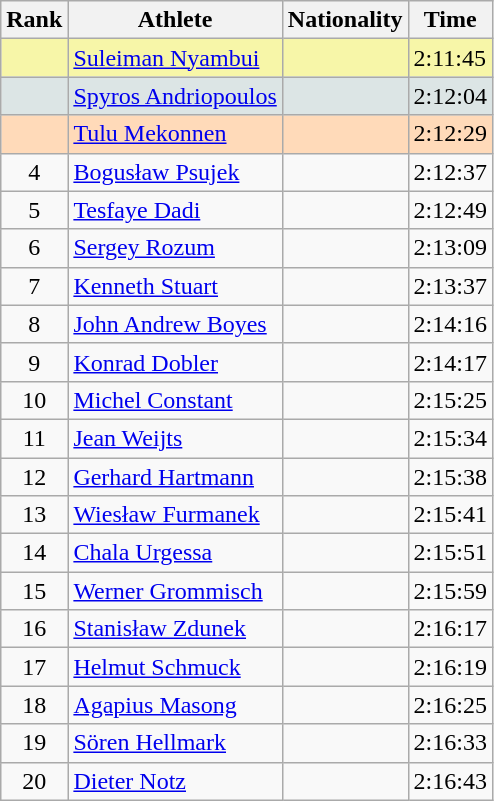<table class="wikitable sortable">
<tr>
<th>Rank</th>
<th>Athlete</th>
<th>Nationality</th>
<th>Time</th>
</tr>
<tr bgcolor=#F7F6A8>
<td align=center></td>
<td><a href='#'>Suleiman Nyambui</a></td>
<td></td>
<td>2:11:45</td>
</tr>
<tr bgcolor=#DCE5E5>
<td align=center></td>
<td><a href='#'>Spyros Andriopoulos</a></td>
<td></td>
<td>2:12:04</td>
</tr>
<tr bgcolor=#FFDAB9>
<td align=center></td>
<td><a href='#'>Tulu Mekonnen</a></td>
<td></td>
<td>2:12:29</td>
</tr>
<tr>
<td align=center>4</td>
<td><a href='#'>Bogusław Psujek</a></td>
<td></td>
<td>2:12:37</td>
</tr>
<tr>
<td align=center>5</td>
<td><a href='#'>Tesfaye Dadi</a></td>
<td></td>
<td>2:12:49</td>
</tr>
<tr>
<td align=center>6</td>
<td><a href='#'>Sergey Rozum</a></td>
<td></td>
<td>2:13:09</td>
</tr>
<tr>
<td align=center>7</td>
<td><a href='#'>Kenneth Stuart</a></td>
<td></td>
<td>2:13:37</td>
</tr>
<tr>
<td align=center>8</td>
<td><a href='#'>John Andrew Boyes</a></td>
<td></td>
<td>2:14:16</td>
</tr>
<tr>
<td align=center>9</td>
<td><a href='#'>Konrad Dobler</a></td>
<td></td>
<td>2:14:17</td>
</tr>
<tr>
<td align=center>10</td>
<td><a href='#'>Michel Constant</a></td>
<td></td>
<td>2:15:25</td>
</tr>
<tr>
<td align=center>11</td>
<td><a href='#'>Jean Weijts</a></td>
<td></td>
<td>2:15:34</td>
</tr>
<tr>
<td align=center>12</td>
<td><a href='#'>Gerhard Hartmann</a></td>
<td></td>
<td>2:15:38</td>
</tr>
<tr>
<td align=center>13</td>
<td><a href='#'>Wiesław Furmanek</a></td>
<td></td>
<td>2:15:41</td>
</tr>
<tr>
<td align=center>14</td>
<td><a href='#'>Chala Urgessa</a></td>
<td></td>
<td>2:15:51</td>
</tr>
<tr>
<td align=center>15</td>
<td><a href='#'>Werner Grommisch</a></td>
<td></td>
<td>2:15:59</td>
</tr>
<tr>
<td align=center>16</td>
<td><a href='#'>Stanisław Zdunek</a></td>
<td></td>
<td>2:16:17</td>
</tr>
<tr>
<td align=center>17</td>
<td><a href='#'>Helmut Schmuck</a></td>
<td></td>
<td>2:16:19</td>
</tr>
<tr>
<td align=center>18</td>
<td><a href='#'>Agapius Masong</a></td>
<td></td>
<td>2:16:25</td>
</tr>
<tr>
<td align=center>19</td>
<td><a href='#'>Sören Hellmark</a></td>
<td></td>
<td>2:16:33</td>
</tr>
<tr>
<td align=center>20</td>
<td><a href='#'>Dieter Notz</a></td>
<td></td>
<td>2:16:43</td>
</tr>
</table>
